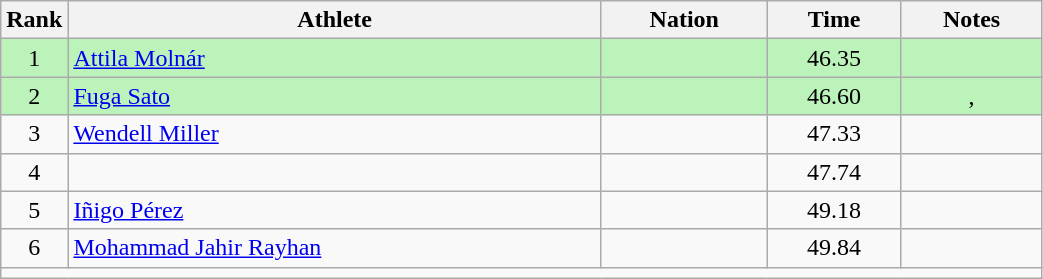<table class="wikitable sortable" style="text-align:center;width: 55%;">
<tr>
<th scope="col" style="width: 10px;">Rank</th>
<th scope="col">Athlete</th>
<th scope="col">Nation</th>
<th scope="col">Time</th>
<th scope="col">Notes</th>
</tr>
<tr bgcolor=bbf3bb>
<td>1</td>
<td align=left><a href='#'>Attila Molnár</a></td>
<td align=left></td>
<td>46.35</td>
<td></td>
</tr>
<tr bgcolor=bbf3bb>
<td>2</td>
<td align=left><a href='#'>Fuga Sato</a></td>
<td align=left></td>
<td>46.60</td>
<td>, </td>
</tr>
<tr>
<td>3</td>
<td align=left><a href='#'>Wendell Miller</a></td>
<td align=left></td>
<td>47.33</td>
<td></td>
</tr>
<tr>
<td>4</td>
<td align=left></td>
<td align=left></td>
<td>47.74</td>
<td></td>
</tr>
<tr>
<td>5</td>
<td align=left><a href='#'>Iñigo Pérez</a></td>
<td align=left></td>
<td>49.18</td>
<td></td>
</tr>
<tr>
<td>6</td>
<td align=left><a href='#'>Mohammad Jahir Rayhan</a></td>
<td align=left></td>
<td>49.84</td>
<td></td>
</tr>
<tr class="sortbottom">
<td colspan="5"></td>
</tr>
</table>
